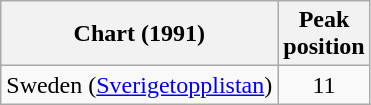<table class="wikitable">
<tr>
<th>Chart (1991)</th>
<th>Peak<br>position</th>
</tr>
<tr>
<td>Sweden (<a href='#'>Sverigetopplistan</a>)</td>
<td align="center">11</td>
</tr>
</table>
